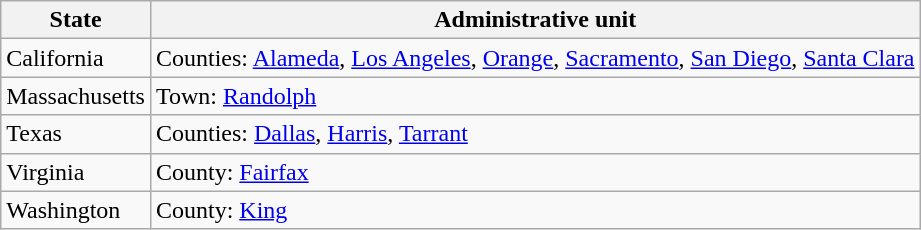<table class="wikitable">
<tr>
<th>State</th>
<th>Administrative unit</th>
</tr>
<tr>
<td>California</td>
<td>Counties: <a href='#'>Alameda</a>, <a href='#'>Los Angeles</a>, <a href='#'>Orange</a>, <a href='#'>Sacramento</a>, <a href='#'>San Diego</a>, <a href='#'>Santa Clara</a></td>
</tr>
<tr>
<td>Massachusetts</td>
<td>Town: <a href='#'>Randolph</a></td>
</tr>
<tr>
<td>Texas</td>
<td>Counties: <a href='#'>Dallas</a>, <a href='#'>Harris</a>, <a href='#'>Tarrant</a></td>
</tr>
<tr>
<td>Virginia</td>
<td>County: <a href='#'>Fairfax</a></td>
</tr>
<tr>
<td>Washington</td>
<td>County: <a href='#'>King</a></td>
</tr>
</table>
